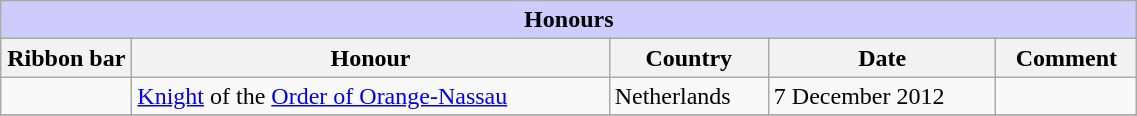<table class="wikitable" style="width:60%;">
<tr style="background:#ccf; text-align:center;">
<td colspan=5><strong>Honours</strong></td>
</tr>
<tr>
<th style="width:80px;">Ribbon bar</th>
<th>Honour</th>
<th>Country</th>
<th>Date</th>
<th>Comment</th>
</tr>
<tr>
<td></td>
<td><a href='#'>Knight</a> of the <a href='#'>Order of Orange-Nassau</a></td>
<td>Netherlands</td>
<td>7 December 2012</td>
<td></td>
</tr>
<tr>
</tr>
</table>
